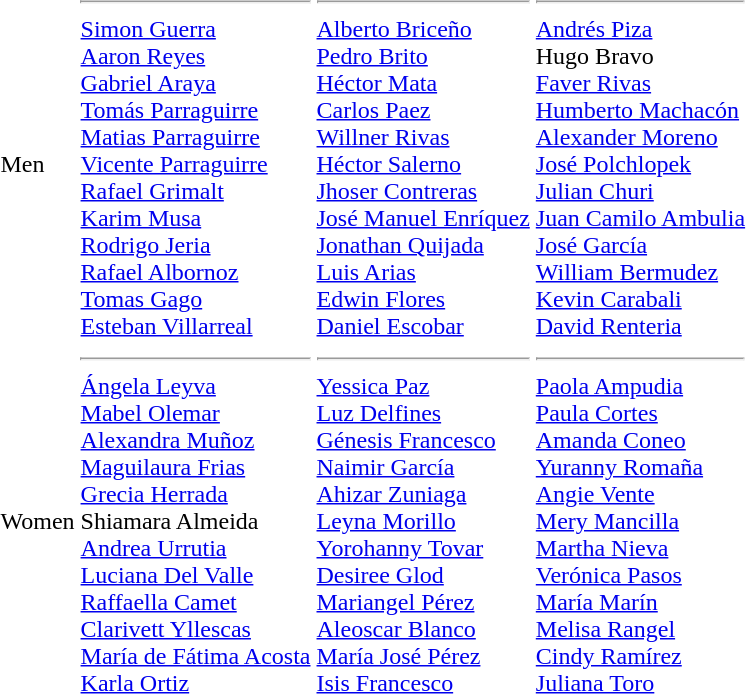<table>
<tr>
<td>Men<br></td>
<td><hr><a href='#'>Simon Guerra</a><br><a href='#'>Aaron Reyes</a><br><a href='#'>Gabriel Araya</a><br><a href='#'>Tomás Parraguirre</a><br><a href='#'>Matias Parraguirre</a><br><a href='#'>Vicente Parraguirre</a><br><a href='#'>Rafael Grimalt</a><br><a href='#'>Karim Musa</a><br><a href='#'>Rodrigo Jeria</a><br><a href='#'>Rafael Albornoz</a><br><a href='#'>Tomas Gago</a><br><a href='#'>Esteban Villarreal</a></td>
<td><hr><a href='#'>Alberto Briceño</a><br><a href='#'>Pedro Brito</a><br><a href='#'>Héctor Mata</a><br><a href='#'>Carlos Paez</a><br><a href='#'>Willner Rivas</a><br><a href='#'>Héctor Salerno</a><br><a href='#'>Jhoser Contreras</a><br><a href='#'>José Manuel Enríquez</a><br><a href='#'>Jonathan Quijada</a><br><a href='#'>Luis Arias</a><br><a href='#'>Edwin Flores</a><br><a href='#'>Daniel Escobar</a></td>
<td><hr><a href='#'>Andrés Piza</a><br>Hugo Bravo<br><a href='#'>Faver Rivas</a><br><a href='#'>Humberto Machacón</a><br><a href='#'>Alexander Moreno</a><br><a href='#'>José Polchlopek</a><br><a href='#'>Julian Churi</a><br><a href='#'>Juan Camilo Ambulia</a><br><a href='#'>José García</a><br><a href='#'>William Bermudez</a><br><a href='#'>Kevin Carabali</a><br><a href='#'>David Renteria</a></td>
</tr>
<tr>
<td>Women<br></td>
<td><hr><a href='#'>Ángela Leyva</a><br><a href='#'>Mabel Olemar</a><br><a href='#'>Alexandra Muñoz</a><br><a href='#'>Maguilaura Frias</a><br><a href='#'>Grecia Herrada</a><br>Shiamara Almeida<br><a href='#'>Andrea Urrutia</a><br><a href='#'>Luciana Del Valle</a><br><a href='#'>Raffaella Camet</a><br><a href='#'>Clarivett Yllescas</a><br><a href='#'>María de Fátima Acosta</a><br><a href='#'>Karla Ortiz</a></td>
<td><hr><a href='#'>Yessica Paz</a><br><a href='#'>Luz Delfines</a><br><a href='#'>Génesis Francesco</a><br><a href='#'>Naimir García</a><br><a href='#'>Ahizar Zuniaga</a><br><a href='#'>Leyna Morillo</a><br><a href='#'>Yorohanny Tovar</a><br><a href='#'>Desiree Glod</a><br><a href='#'>Mariangel Pérez</a><br><a href='#'>Aleoscar Blanco</a><br><a href='#'>María José Pérez</a><br><a href='#'>Isis Francesco</a></td>
<td><hr><a href='#'>Paola Ampudia</a><br><a href='#'>Paula Cortes</a><br><a href='#'>Amanda Coneo</a><br><a href='#'>Yuranny Romaña</a><br><a href='#'>Angie Vente</a><br><a href='#'>Mery Mancilla</a><br><a href='#'>Martha Nieva</a><br><a href='#'>Verónica Pasos</a><br><a href='#'>María Marín</a><br><a href='#'>Melisa Rangel</a><br><a href='#'>Cindy Ramírez</a><br><a href='#'>Juliana Toro</a></td>
</tr>
</table>
